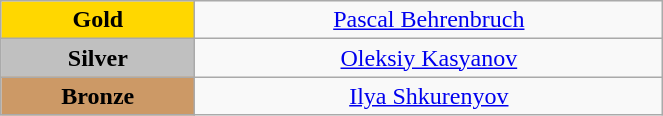<table class="wikitable" style=" text-align:center; " width="35%">
<tr>
<td bgcolor="gold"><strong>Gold</strong></td>
<td><a href='#'>Pascal Behrenbruch</a><br>  <small><em></em></small></td>
</tr>
<tr>
<td bgcolor="silver"><strong>Silver</strong></td>
<td><a href='#'>Oleksiy Kasyanov</a><br>  <small><em></em></small></td>
</tr>
<tr>
<td bgcolor="CC9966"><strong>Bronze</strong></td>
<td><a href='#'>Ilya Shkurenyov</a><br>  <small><em></em></small></td>
</tr>
</table>
